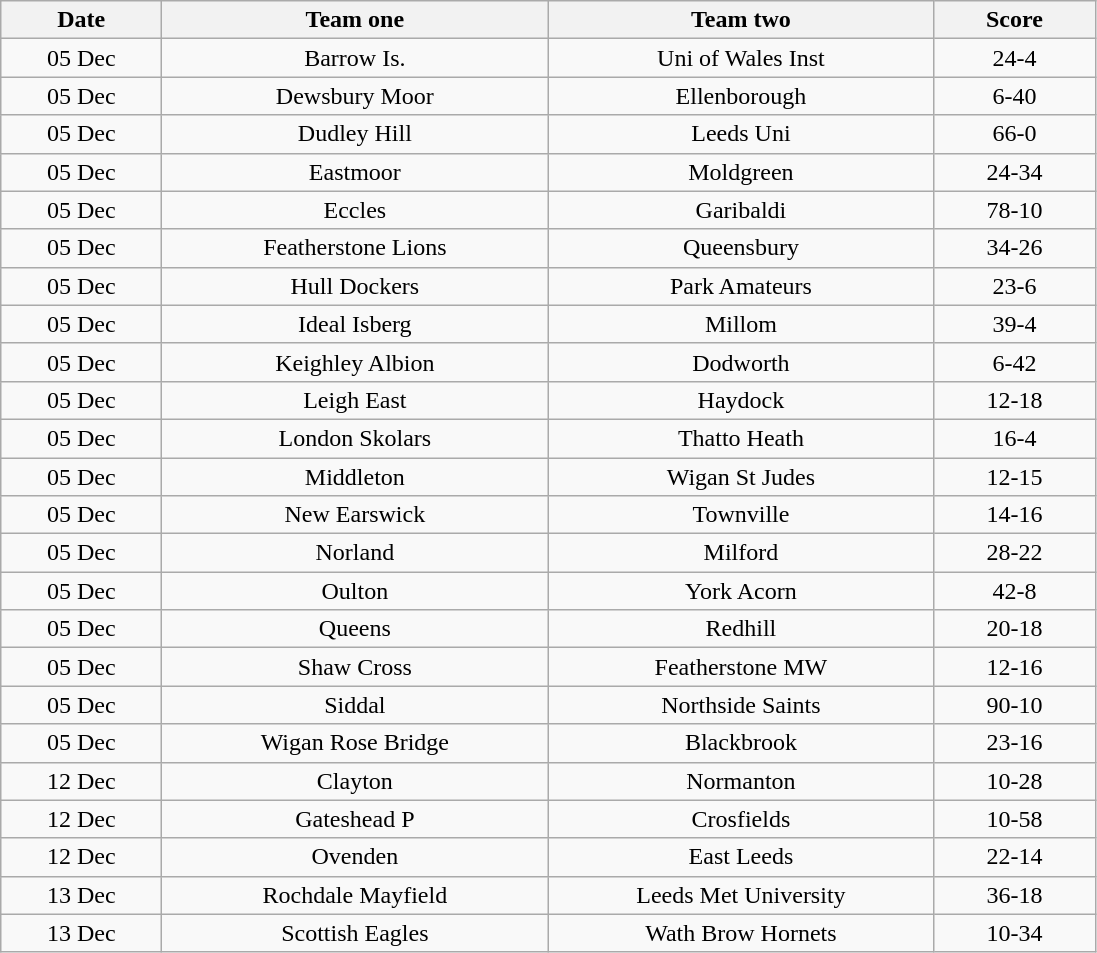<table class="wikitable" style="text-align: center">
<tr>
<th width=100>Date</th>
<th width=250>Team one</th>
<th width=250>Team two</th>
<th width=100>Score</th>
</tr>
<tr>
<td>05 Dec</td>
<td>Barrow Is.</td>
<td>Uni of Wales Inst</td>
<td>24-4</td>
</tr>
<tr>
<td>05 Dec</td>
<td>Dewsbury Moor</td>
<td>Ellenborough</td>
<td>6-40</td>
</tr>
<tr>
<td>05 Dec</td>
<td>Dudley Hill</td>
<td>Leeds Uni</td>
<td>66-0</td>
</tr>
<tr>
<td>05 Dec</td>
<td>Eastmoor</td>
<td>Moldgreen</td>
<td>24-34</td>
</tr>
<tr>
<td>05 Dec</td>
<td>Eccles</td>
<td>Garibaldi</td>
<td>78-10</td>
</tr>
<tr>
<td>05 Dec</td>
<td>Featherstone Lions</td>
<td>Queensbury</td>
<td>34-26</td>
</tr>
<tr>
<td>05 Dec</td>
<td>Hull Dockers</td>
<td>Park Amateurs</td>
<td>23-6</td>
</tr>
<tr>
<td>05 Dec</td>
<td>Ideal Isberg</td>
<td>Millom</td>
<td>39-4</td>
</tr>
<tr>
<td>05 Dec</td>
<td>Keighley Albion</td>
<td>Dodworth</td>
<td>6-42</td>
</tr>
<tr>
<td>05 Dec</td>
<td>Leigh East</td>
<td>Haydock</td>
<td>12-18</td>
</tr>
<tr>
<td>05 Dec</td>
<td>London Skolars</td>
<td>Thatto Heath</td>
<td>16-4</td>
</tr>
<tr>
<td>05 Dec</td>
<td>Middleton</td>
<td>Wigan St Judes</td>
<td>12-15</td>
</tr>
<tr>
<td>05 Dec</td>
<td>New Earswick</td>
<td>Townville</td>
<td>14-16</td>
</tr>
<tr>
<td>05 Dec</td>
<td>Norland</td>
<td>Milford</td>
<td>28-22</td>
</tr>
<tr>
<td>05 Dec</td>
<td>Oulton</td>
<td>York Acorn</td>
<td>42-8</td>
</tr>
<tr>
<td>05 Dec</td>
<td>Queens</td>
<td>Redhill</td>
<td>20-18</td>
</tr>
<tr>
<td>05 Dec</td>
<td>Shaw Cross</td>
<td>Featherstone MW</td>
<td>12-16</td>
</tr>
<tr>
<td>05 Dec</td>
<td>Siddal</td>
<td>Northside Saints</td>
<td>90-10</td>
</tr>
<tr>
<td>05 Dec</td>
<td>Wigan Rose Bridge</td>
<td>Blackbrook</td>
<td>23-16</td>
</tr>
<tr>
<td>12 Dec</td>
<td>Clayton</td>
<td>Normanton</td>
<td>10-28</td>
</tr>
<tr>
<td>12 Dec</td>
<td>Gateshead P</td>
<td>Crosfields</td>
<td>10-58</td>
</tr>
<tr>
<td>12 Dec</td>
<td>Ovenden</td>
<td>East Leeds</td>
<td>22-14</td>
</tr>
<tr>
<td>13 Dec</td>
<td>Rochdale Mayfield</td>
<td>Leeds Met University</td>
<td>36-18</td>
</tr>
<tr>
<td>13 Dec</td>
<td>Scottish Eagles</td>
<td>Wath Brow Hornets</td>
<td>10-34</td>
</tr>
</table>
